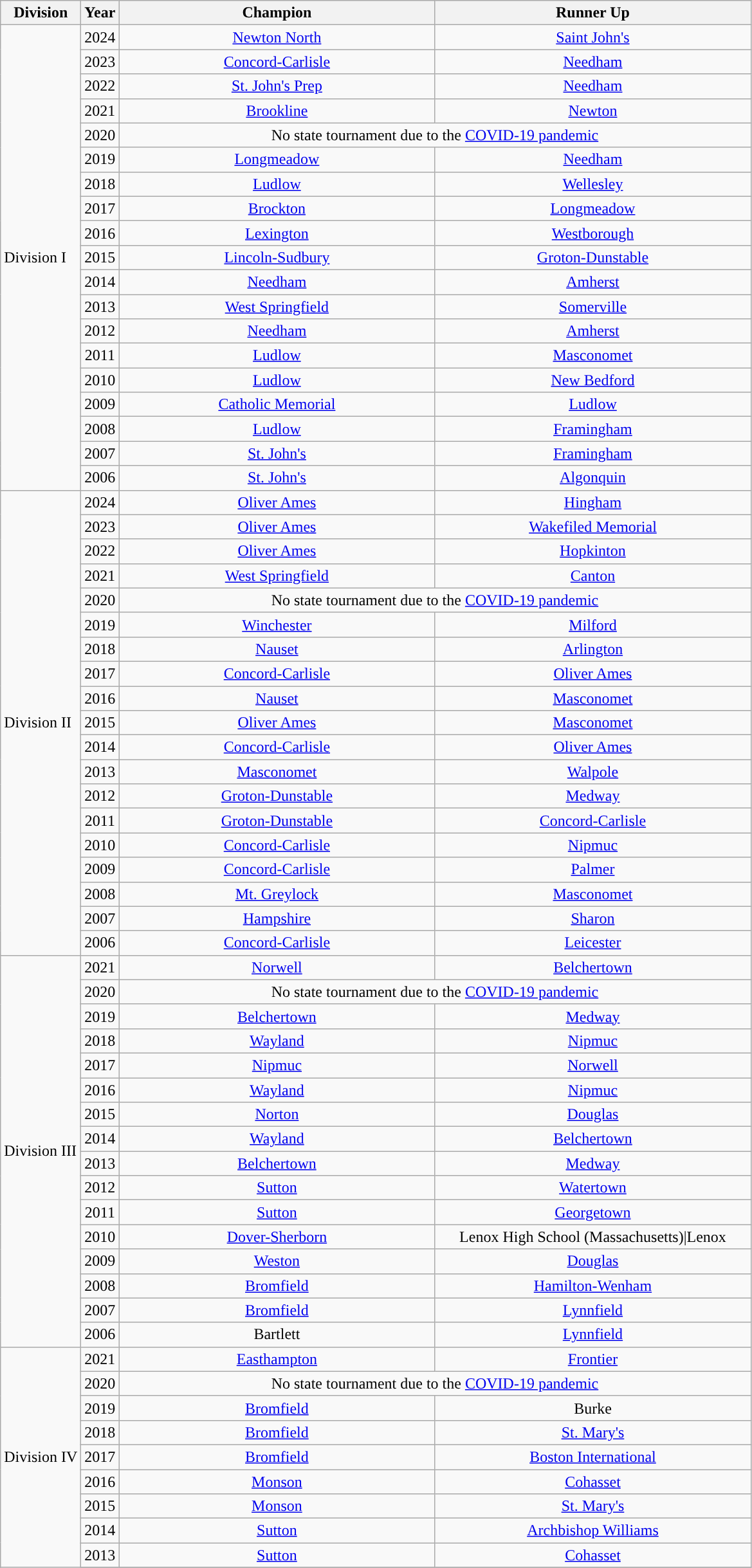<table class="wikitable">
<tr>
<th>Division</th>
<th colspan="2">Year</th>
<th>Champion</th>
<th>Runner Up</th>
</tr>
<tr>
<td rowspan="19">Division I</td>
<td colspan="2" style="text-align:center">2024</td>
<td style="text-align:center; width:20em"><a href='#'>Newton North</a></td>
<td style="text-align:center; width:20em"><a href='#'>Saint John's</a></td>
</tr>
<tr>
<td colspan="2" style="text-align:center">2023</td>
<td style="text-align:center; width:20em"><a href='#'>Concord-Carlisle</a></td>
<td style="text-align:center; width:20em"><a href='#'>Needham</a></td>
</tr>
<tr>
<td colspan="2" style="text-align:center">2022</td>
<td style="text-align:center; width:20em"><a href='#'>St. John's Prep</a></td>
<td style="text-align:center; width:20em"><a href='#'>Needham</a></td>
</tr>
<tr>
<td colspan="2" style="text-align:center">2021</td>
<td style="text-align:center; width:20em"><a href='#'>Brookline</a></td>
<td style="text-align:center; width:20em"><a href='#'>Newton</a></td>
</tr>
<tr>
<td colspan="2" style="text-align:center">2020</td>
<td colspan="4" style="text-align:center">No state tournament due to the <a href='#'>COVID-19 pandemic</a></td>
</tr>
<tr>
<td colspan="2" style="text-align:center">2019</td>
<td style="text-align:center"><a href='#'>Longmeadow</a></td>
<td style="text-align:center"><a href='#'>Needham</a></td>
</tr>
<tr>
<td colspan="2" style="text-align:center">2018</td>
<td style="text-align:center; width:20em"><a href='#'>Ludlow</a></td>
<td style="text-align:center; width:20em"><a href='#'>Wellesley</a></td>
</tr>
<tr>
<td colspan="2" style="text-align:center">2017</td>
<td style="text-align:center"><a href='#'>Brockton</a></td>
<td style="text-align:center"><a href='#'>Longmeadow</a></td>
</tr>
<tr>
<td colspan="2" style="text-align:center">2016</td>
<td style="text-align:center"><a href='#'>Lexington</a></td>
<td style="text-align:center"><a href='#'>Westborough</a></td>
</tr>
<tr>
<td colspan="2" style="text-align:center">2015</td>
<td style="text-align:center"><a href='#'>Lincoln-Sudbury</a></td>
<td style="text-align:center"><a href='#'>Groton-Dunstable</a></td>
</tr>
<tr>
<td colspan="2" style="text-align:center">2014</td>
<td style="text-align:center"><a href='#'>Needham</a></td>
<td style="text-align:center"><a href='#'>Amherst</a></td>
</tr>
<tr>
<td colspan="2" style="text-align:center">2013</td>
<td style="text-align:center"><a href='#'>West Springfield</a></td>
<td style="text-align:center"><a href='#'>Somerville</a></td>
</tr>
<tr>
<td colspan="2" style="text-align:center">2012</td>
<td style="text-align:center"><a href='#'>Needham</a></td>
<td style="text-align:center"><a href='#'>Amherst</a></td>
</tr>
<tr>
<td colspan="2" style="text-align:center">2011</td>
<td style="text-align:center"><a href='#'>Ludlow</a></td>
<td style="text-align:center"><a href='#'>Masconomet</a></td>
</tr>
<tr>
<td colspan="2" style="text-align:center">2010</td>
<td style="text-align:center"><a href='#'>Ludlow</a></td>
<td style="text-align:center"><a href='#'>New Bedford</a></td>
</tr>
<tr>
<td colspan="2" style="text-align:center">2009</td>
<td style="text-align:center"><a href='#'>Catholic Memorial</a></td>
<td style="text-align:center"><a href='#'>Ludlow</a></td>
</tr>
<tr>
<td colspan="2" style="text-align:center">2008</td>
<td style="text-align:center"><a href='#'>Ludlow</a></td>
<td style="text-align:center"><a href='#'>Framingham</a></td>
</tr>
<tr>
<td colspan="2" style="text-align:center">2007</td>
<td style="text-align:center"><a href='#'>St. John's</a></td>
<td style="text-align:center"><a href='#'>Framingham</a></td>
</tr>
<tr>
<td colspan="2" style="text-align:center">2006</td>
<td style="text-align:center"><a href='#'>St. John's</a></td>
<td style="text-align:center"><a href='#'>Algonquin</a></td>
</tr>
<tr>
<td rowspan="19">Division II</td>
<td colspan="2" style="text-align:center">2024</td>
<td style="text-align:center"><a href='#'>Oliver Ames</a></td>
<td style="text-align:center"><a href='#'>Hingham</a></td>
</tr>
<tr>
<td colspan="2" style="text-align:center">2023</td>
<td style="text-align:center"><a href='#'>Oliver Ames</a></td>
<td style="text-align:center"><a href='#'>Wakefiled Memorial</a></td>
</tr>
<tr>
<td colspan="2" style="text-align:center">2022</td>
<td style="text-align:center"><a href='#'>Oliver Ames</a></td>
<td style="text-align:center"><a href='#'>Hopkinton</a></td>
</tr>
<tr>
<td colspan="2" style="text-align:center">2021</td>
<td style="text-align:center; width:20em"><a href='#'>West Springfield</a></td>
<td style="text-align:center; width:20em"><a href='#'>Canton</a></td>
</tr>
<tr>
<td colspan="2" style="text-align:center">2020</td>
<td colspan="4" style="text-align:center">No state tournament due to the <a href='#'>COVID-19 pandemic</a></td>
</tr>
<tr>
<td colspan="2" style="text-align:center">2019</td>
<td style="text-align:center"><a href='#'>Winchester</a></td>
<td style="text-align:center"><a href='#'>Milford</a></td>
</tr>
<tr>
<td colspan="2" style="text-align:center">2018</td>
<td style="text-align:center;"><a href='#'>Nauset</a></td>
<td style="text-align:center;"><a href='#'>Arlington</a></td>
</tr>
<tr>
<td colspan="2" style="text-align:center">2017</td>
<td style="text-align:center"><a href='#'>Concord-Carlisle</a></td>
<td style="text-align:center"><a href='#'>Oliver Ames</a></td>
</tr>
<tr>
<td colspan="2" style="text-align:center">2016</td>
<td style="text-align:center"><a href='#'>Nauset</a></td>
<td style="text-align:center"><a href='#'>Masconomet</a></td>
</tr>
<tr>
<td colspan="2" style="text-align:center">2015</td>
<td style="text-align:center"><a href='#'>Oliver Ames</a></td>
<td style="text-align:center"><a href='#'>Masconomet</a></td>
</tr>
<tr>
<td colspan="2" style="text-align:center">2014</td>
<td style="text-align:center"><a href='#'>Concord-Carlisle</a></td>
<td style="text-align:center"><a href='#'>Oliver Ames</a></td>
</tr>
<tr>
<td colspan="2" style="text-align:center">2013</td>
<td style="text-align:center"><a href='#'>Masconomet</a></td>
<td style="text-align:center"><a href='#'>Walpole</a></td>
</tr>
<tr>
<td colspan="2" style="text-align:center">2012</td>
<td style="text-align:center"><a href='#'>Groton-Dunstable</a></td>
<td style="text-align:center"><a href='#'>Medway</a></td>
</tr>
<tr>
<td colspan="2" style="text-align:center">2011</td>
<td style="text-align:center"><a href='#'>Groton-Dunstable</a></td>
<td style="text-align:center"><a href='#'>Concord-Carlisle</a></td>
</tr>
<tr>
<td colspan="2" style="text-align:center">2010</td>
<td style="text-align:center"><a href='#'>Concord-Carlisle</a></td>
<td style="text-align:center"><a href='#'>Nipmuc</a></td>
</tr>
<tr>
<td colspan="2" style="text-align:center">2009</td>
<td style="text-align:center"><a href='#'>Concord-Carlisle</a></td>
<td style="text-align:center"><a href='#'>Palmer</a></td>
</tr>
<tr>
<td colspan="2" style="text-align:center">2008</td>
<td style="text-align:center"><a href='#'>Mt. Greylock</a></td>
<td style="text-align:center"><a href='#'>Masconomet</a></td>
</tr>
<tr>
<td colspan="2" style="text-align:center">2007</td>
<td style="text-align:center"><a href='#'>Hampshire</a></td>
<td style="text-align:center"><a href='#'>Sharon</a></td>
</tr>
<tr>
<td colspan="2" style="text-align:center">2006</td>
<td style="text-align:center"><a href='#'>Concord-Carlisle</a></td>
<td style="text-align:center"><a href='#'>Leicester</a></td>
</tr>
<tr>
<td rowspan="16">Division III</td>
<td colspan="2" style="text-align:center">2021</td>
<td style="text-align:center; width:20em"><a href='#'>Norwell</a></td>
<td style="text-align:center; width:20em"><a href='#'>Belchertown</a></td>
</tr>
<tr>
<td colspan="2" style="text-align:center">2020</td>
<td colspan="4" style="text-align:center">No state tournament due to the <a href='#'>COVID-19 pandemic</a></td>
</tr>
<tr>
<td colspan="2" style="text-align:center">2019</td>
<td style="text-align:center"><a href='#'>Belchertown</a></td>
<td style="text-align:center"><a href='#'>Medway</a></td>
</tr>
<tr>
<td colspan="2" style="text-align:center">2018</td>
<td style="text-align:center;"><a href='#'>Wayland</a></td>
<td style="text-align:center;"><a href='#'>Nipmuc</a></td>
</tr>
<tr>
<td colspan="2" style="text-align:center">2017</td>
<td style="text-align:center"><a href='#'>Nipmuc</a></td>
<td style="text-align:center"><a href='#'>Norwell</a></td>
</tr>
<tr>
<td colspan="2" style="text-align:center">2016</td>
<td style="text-align:center"><a href='#'>Wayland</a></td>
<td style="text-align:center"><a href='#'>Nipmuc</a></td>
</tr>
<tr>
<td colspan="2" style="text-align:center">2015</td>
<td style="text-align:center"><a href='#'>Norton</a></td>
<td style="text-align:center"><a href='#'>Douglas</a></td>
</tr>
<tr>
<td colspan="2" style="text-align:center">2014</td>
<td style="text-align:center"><a href='#'>Wayland</a></td>
<td style="text-align:center"><a href='#'>Belchertown</a></td>
</tr>
<tr>
<td colspan="2" style="text-align:center">2013</td>
<td style="text-align:center"><a href='#'>Belchertown</a></td>
<td style="text-align:center"><a href='#'>Medway</a></td>
</tr>
<tr>
<td colspan="2" style="text-align:center">2012</td>
<td style="text-align:center"><a href='#'>Sutton</a></td>
<td style="text-align:center"><a href='#'>Watertown</a></td>
</tr>
<tr>
<td colspan="2" style="text-align:center">2011</td>
<td style="text-align:center"><a href='#'>Sutton</a></td>
<td style="text-align:center"><a href='#'>Georgetown</a></td>
</tr>
<tr>
<td colspan="2" style="text-align:center">2010</td>
<td style="text-align:center"><a href='#'>Dover-Sherborn</a></td>
<td style="text-align:center">Lenox High School (Massachusetts)|Lenox</td>
</tr>
<tr>
<td colspan="2" style="text-align:center">2009</td>
<td style="text-align:center"><a href='#'>Weston</a></td>
<td style="text-align:center"><a href='#'>Douglas</a></td>
</tr>
<tr>
<td colspan="2" style="text-align:center">2008</td>
<td style="text-align:center"><a href='#'>Bromfield</a></td>
<td style="text-align:center"><a href='#'>Hamilton-Wenham</a></td>
</tr>
<tr>
<td colspan="2" style="text-align:center">2007</td>
<td style="text-align:center"><a href='#'>Bromfield</a></td>
<td style="text-align:center"><a href='#'>Lynnfield</a></td>
</tr>
<tr>
<td colspan="2" style="text-align:center">2006</td>
<td style="text-align:center">Bartlett</td>
<td style="text-align:center"><a href='#'>Lynnfield</a></td>
</tr>
<tr>
<td rowspan="16">Division IV</td>
<td colspan="2" style="text-align:center">2021</td>
<td style="text-align:center; width:20em"><a href='#'>Easthampton</a></td>
<td style="text-align:center; width:20em"><a href='#'>Frontier</a></td>
</tr>
<tr>
<td colspan="2" style="text-align:center">2020</td>
<td colspan="4" style="text-align:center">No state tournament due to the <a href='#'>COVID-19 pandemic</a></td>
</tr>
<tr>
<td colspan="2" style="text-align:center">2019</td>
<td style="text-align:center"><a href='#'>Bromfield</a></td>
<td style="text-align:center">Burke</td>
</tr>
<tr>
<td colspan="2" style="text-align:center">2018</td>
<td style="text-align:center;"><a href='#'>Bromfield</a></td>
<td style="text-align:center;"><a href='#'>St. Mary's</a></td>
</tr>
<tr>
<td colspan="2" style="text-align:center">2017</td>
<td style="text-align:center"><a href='#'>Bromfield</a></td>
<td style="text-align:center"><a href='#'>Boston International</a></td>
</tr>
<tr>
<td colspan="2" style="text-align:center">2016</td>
<td style="text-align:center"><a href='#'>Monson</a></td>
<td style="text-align:center"><a href='#'>Cohasset</a></td>
</tr>
<tr>
<td colspan="2" style="text-align:center">2015</td>
<td style="text-align:center"><a href='#'>Monson</a></td>
<td style="text-align:center"><a href='#'>St. Mary's</a></td>
</tr>
<tr>
<td colspan="2" style="text-align:center">2014</td>
<td style="text-align:center"><a href='#'>Sutton</a></td>
<td style="text-align:center"><a href='#'>Archbishop Williams</a></td>
</tr>
<tr>
<td colspan="2" style="text-align:center">2013</td>
<td style="text-align:center"><a href='#'>Sutton</a></td>
<td style="text-align:center"><a href='#'>Cohasset</a></td>
</tr>
<tr>
</tr>
</table>
